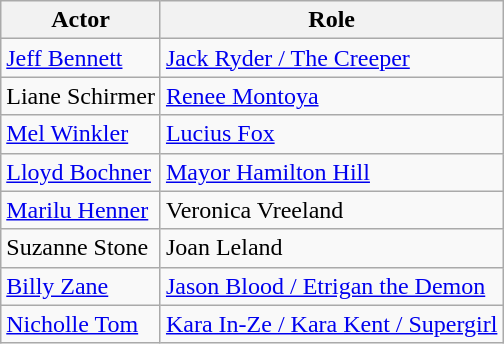<table class="wikitable">
<tr>
<th>Actor</th>
<th>Role</th>
</tr>
<tr>
<td><a href='#'>Jeff Bennett</a></td>
<td><a href='#'>Jack Ryder / The Creeper</a></td>
</tr>
<tr>
<td>Liane Schirmer</td>
<td><a href='#'>Renee Montoya</a></td>
</tr>
<tr>
<td><a href='#'>Mel Winkler</a></td>
<td><a href='#'>Lucius Fox</a></td>
</tr>
<tr>
<td><a href='#'>Lloyd Bochner</a></td>
<td><a href='#'>Mayor Hamilton Hill</a></td>
</tr>
<tr>
<td><a href='#'>Marilu Henner</a></td>
<td>Veronica Vreeland</td>
</tr>
<tr>
<td>Suzanne Stone</td>
<td>Joan Leland</td>
</tr>
<tr>
<td><a href='#'>Billy Zane</a></td>
<td><a href='#'>Jason Blood / Etrigan the Demon</a></td>
</tr>
<tr>
<td><a href='#'>Nicholle Tom</a></td>
<td><a href='#'>Kara In-Ze / Kara Kent / Supergirl</a></td>
</tr>
</table>
